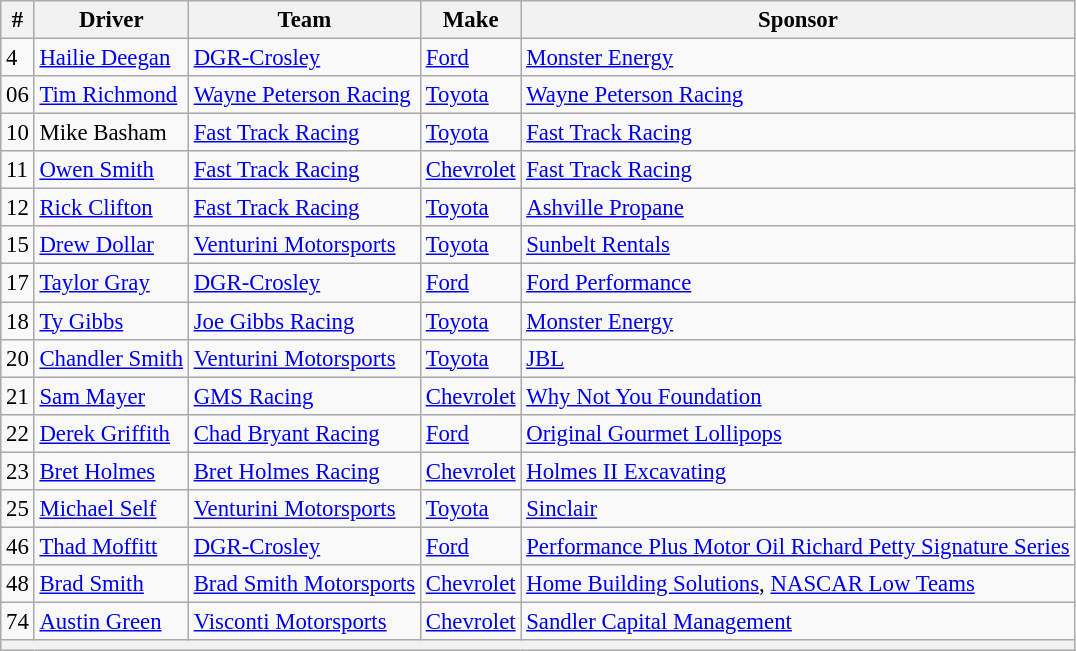<table class="wikitable" style="font-size:95%">
<tr>
<th>#</th>
<th>Driver</th>
<th>Team</th>
<th>Make</th>
<th>Sponsor</th>
</tr>
<tr>
<td>4</td>
<td><a href='#'>Hailie Deegan</a></td>
<td><a href='#'>DGR-Crosley</a></td>
<td><a href='#'>Ford</a></td>
<td><a href='#'>Monster Energy</a></td>
</tr>
<tr>
<td>06</td>
<td><a href='#'>Tim Richmond</a></td>
<td><a href='#'>Wayne Peterson Racing</a></td>
<td><a href='#'>Toyota</a></td>
<td><a href='#'>Wayne Peterson Racing</a></td>
</tr>
<tr>
<td>10</td>
<td>Mike Basham</td>
<td><a href='#'>Fast Track Racing</a></td>
<td><a href='#'>Toyota</a></td>
<td><a href='#'>Fast Track Racing</a></td>
</tr>
<tr>
<td>11</td>
<td><a href='#'>Owen Smith</a></td>
<td><a href='#'>Fast Track Racing</a></td>
<td><a href='#'>Chevrolet</a></td>
<td><a href='#'>Fast Track Racing</a></td>
</tr>
<tr>
<td>12</td>
<td><a href='#'>Rick Clifton</a></td>
<td><a href='#'>Fast Track Racing</a></td>
<td><a href='#'>Toyota</a></td>
<td><a href='#'>Ashville Propane</a></td>
</tr>
<tr>
<td>15</td>
<td><a href='#'>Drew Dollar</a></td>
<td><a href='#'>Venturini Motorsports</a></td>
<td><a href='#'>Toyota</a></td>
<td><a href='#'>Sunbelt Rentals</a></td>
</tr>
<tr>
<td>17</td>
<td><a href='#'>Taylor Gray</a></td>
<td><a href='#'>DGR-Crosley</a></td>
<td><a href='#'>Ford</a></td>
<td><a href='#'>Ford Performance</a></td>
</tr>
<tr>
<td>18</td>
<td><a href='#'>Ty Gibbs</a></td>
<td><a href='#'>Joe Gibbs Racing</a></td>
<td><a href='#'>Toyota</a></td>
<td><a href='#'>Monster Energy</a></td>
</tr>
<tr>
<td>20</td>
<td><a href='#'>Chandler Smith</a></td>
<td><a href='#'>Venturini Motorsports</a></td>
<td><a href='#'>Toyota</a></td>
<td><a href='#'>JBL</a></td>
</tr>
<tr>
<td>21</td>
<td><a href='#'>Sam Mayer</a></td>
<td><a href='#'>GMS Racing</a></td>
<td><a href='#'>Chevrolet</a></td>
<td><a href='#'>Why Not You Foundation</a></td>
</tr>
<tr>
<td>22</td>
<td><a href='#'>Derek Griffith</a></td>
<td><a href='#'>Chad Bryant Racing</a></td>
<td><a href='#'>Ford</a></td>
<td><a href='#'>Original Gourmet Lollipops</a></td>
</tr>
<tr>
<td>23</td>
<td><a href='#'>Bret Holmes</a></td>
<td><a href='#'>Bret Holmes Racing</a></td>
<td><a href='#'>Chevrolet</a></td>
<td><a href='#'>Holmes II Excavating</a></td>
</tr>
<tr>
<td>25</td>
<td><a href='#'>Michael Self</a></td>
<td><a href='#'>Venturini Motorsports</a></td>
<td><a href='#'>Toyota</a></td>
<td><a href='#'>Sinclair</a></td>
</tr>
<tr>
<td>46</td>
<td><a href='#'>Thad Moffitt</a></td>
<td><a href='#'>DGR-Crosley</a></td>
<td><a href='#'>Ford</a></td>
<td><a href='#'>Performance Plus Motor Oil Richard Petty Signature Series</a></td>
</tr>
<tr>
<td>48</td>
<td><a href='#'>Brad Smith</a></td>
<td><a href='#'>Brad Smith Motorsports</a></td>
<td><a href='#'>Chevrolet</a></td>
<td><a href='#'>Home Building Solutions</a>, <a href='#'>NASCAR Low Teams</a></td>
</tr>
<tr>
<td>74</td>
<td><a href='#'>Austin Green</a></td>
<td><a href='#'>Visconti Motorsports</a></td>
<td><a href='#'>Chevrolet</a></td>
<td><a href='#'>Sandler Capital Management</a></td>
</tr>
<tr>
<th colspan="5"></th>
</tr>
</table>
